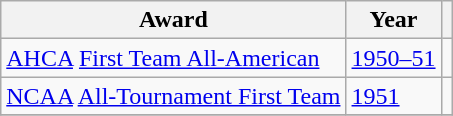<table class="wikitable">
<tr>
<th>Award</th>
<th>Year</th>
<th></th>
</tr>
<tr>
<td><a href='#'>AHCA</a> <a href='#'>First Team All-American</a></td>
<td><a href='#'>1950–51</a></td>
<td></td>
</tr>
<tr>
<td><a href='#'>NCAA</a> <a href='#'>All-Tournament First Team</a></td>
<td><a href='#'>1951</a></td>
<td></td>
</tr>
<tr>
</tr>
</table>
